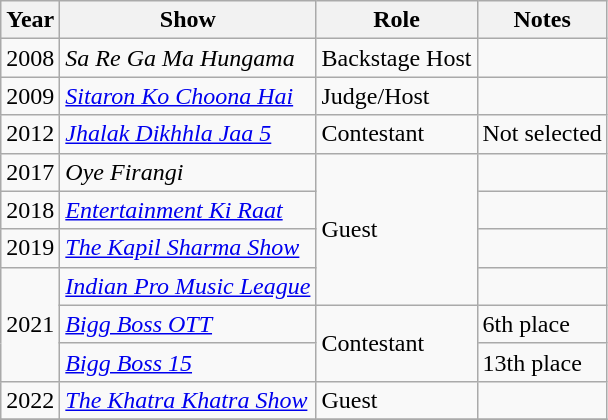<table class="wikitable">
<tr>
<th>Year</th>
<th>Show</th>
<th>Role</th>
<th>Notes</th>
</tr>
<tr>
<td>2008</td>
<td><em>Sa Re Ga Ma Hungama</em></td>
<td>Backstage Host</td>
<td></td>
</tr>
<tr>
<td>2009</td>
<td><em><a href='#'>Sitaron Ko Choona Hai</a></em></td>
<td>Judge/Host</td>
<td></td>
</tr>
<tr>
<td>2012</td>
<td><em><a href='#'>Jhalak Dikhhla Jaa 5</a></em></td>
<td>Contestant</td>
<td>Not selected</td>
</tr>
<tr>
<td>2017</td>
<td><em>Oye Firangi</em></td>
<td rowspan="4">Guest</td>
<td></td>
</tr>
<tr>
<td>2018</td>
<td><em><a href='#'>Entertainment Ki Raat</a></em></td>
<td></td>
</tr>
<tr>
<td>2019</td>
<td><em><a href='#'>The Kapil Sharma Show</a></em></td>
<td></td>
</tr>
<tr>
<td rowspan="3">2021</td>
<td><em><a href='#'>Indian Pro Music League</a></em></td>
<td></td>
</tr>
<tr>
<td><em><a href='#'>Bigg Boss OTT</a></em></td>
<td rowspan="2">Contestant</td>
<td>6th place</td>
</tr>
<tr>
<td><em><a href='#'>Bigg Boss 15</a></em></td>
<td>13th place</td>
</tr>
<tr>
<td>2022</td>
<td><em><a href='#'>The Khatra Khatra Show</a></em></td>
<td>Guest</td>
<td></td>
</tr>
<tr>
</tr>
</table>
